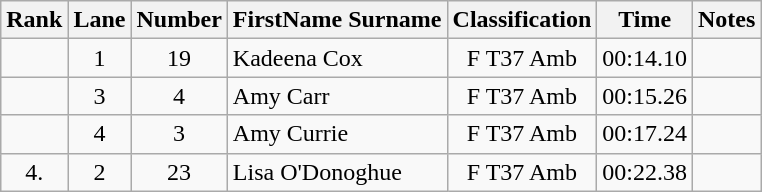<table class="wikitable sortable" style="text-align:center">
<tr>
<th>Rank</th>
<th>Lane</th>
<th>Number</th>
<th>FirstName Surname</th>
<th>Classification</th>
<th>Time</th>
<th>Notes</th>
</tr>
<tr>
<td></td>
<td>1</td>
<td>19</td>
<td style="text-align:left"> Kadeena Cox</td>
<td>F T37 Amb</td>
<td>00:14.10</td>
<td></td>
</tr>
<tr>
<td></td>
<td>3</td>
<td>4</td>
<td style="text-align:left"> Amy Carr</td>
<td>F T37 Amb</td>
<td>00:15.26</td>
<td></td>
</tr>
<tr>
<td></td>
<td>4</td>
<td>3</td>
<td style="text-align:left"> Amy Currie</td>
<td>F T37 Amb</td>
<td>00:17.24</td>
<td></td>
</tr>
<tr>
<td>4.</td>
<td>2</td>
<td>23</td>
<td style="text-align:left"> Lisa O'Donoghue</td>
<td>F T37 Amb</td>
<td>00:22.38</td>
<td></td>
</tr>
</table>
